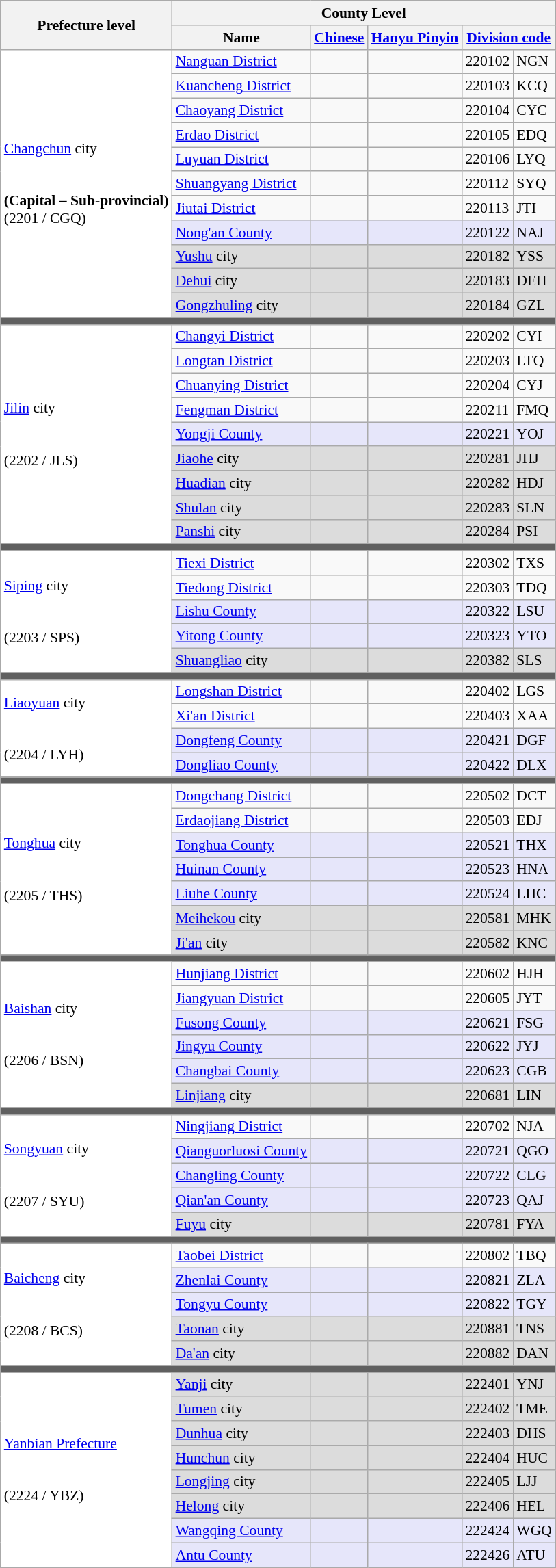<table class="wikitable" style="padding: 24em 0; font-size: 90%;">
<tr>
<th rowspan="2">Prefecture level</th>
<th colspan="5">County Level</th>
</tr>
<tr>
<th>Name</th>
<th><a href='#'>Chinese</a></th>
<th><a href='#'>Hanyu Pinyin</a></th>
<th colspan="2"><a href='#'>Division code</a></th>
</tr>
<tr>
<td bgcolor="#FFFFFF" rowspan="11"><a href='#'>Changchun</a> city <br><br><br> <strong>(Capital – Sub-provincial)</strong><br>(2201 / CGQ)</td>
<td><a href='#'>Nanguan District</a></td>
<td></td>
<td></td>
<td>220102</td>
<td>NGN</td>
</tr>
<tr>
<td><a href='#'>Kuancheng District</a></td>
<td></td>
<td></td>
<td>220103</td>
<td>KCQ</td>
</tr>
<tr>
<td><a href='#'>Chaoyang District</a></td>
<td></td>
<td></td>
<td>220104</td>
<td>CYC</td>
</tr>
<tr>
<td><a href='#'>Erdao District</a></td>
<td></td>
<td></td>
<td>220105</td>
<td>EDQ</td>
</tr>
<tr>
<td><a href='#'>Luyuan District</a></td>
<td></td>
<td> </td>
<td>220106</td>
<td>LYQ</td>
</tr>
<tr>
<td><a href='#'>Shuangyang District</a></td>
<td></td>
<td></td>
<td>220112</td>
<td>SYQ</td>
</tr>
<tr>
<td><a href='#'>Jiutai District</a></td>
<td></td>
<td></td>
<td>220113</td>
<td>JTI</td>
</tr>
<tr bgcolor="#E6E6FA">
<td><a href='#'>Nong'an County</a></td>
<td></td>
<td></td>
<td>220122</td>
<td>NAJ</td>
</tr>
<tr bgcolor="#DCDCDC">
<td><a href='#'>Yushu</a> city</td>
<td></td>
<td></td>
<td>220182</td>
<td>YSS</td>
</tr>
<tr bgcolor="#DCDCDC">
<td><a href='#'>Dehui</a> city</td>
<td></td>
<td></td>
<td>220183</td>
<td>DEH</td>
</tr>
<tr bgcolor="#DCDCDC">
<td><a href='#'>Gongzhuling</a> city</td>
<td></td>
<td></td>
<td>220184</td>
<td>GZL</td>
</tr>
<tr>
</tr>
<tr style = "background:#606060; height: 2pt">
<td colspan = "6"></td>
</tr>
<tr>
<td bgcolor="#FFFFFF" rowspan="9"><a href='#'>Jilin</a> city <br><br><br>(2202 / JLS)</td>
<td><a href='#'>Changyi District</a></td>
<td></td>
<td></td>
<td>220202</td>
<td>CYI</td>
</tr>
<tr>
<td><a href='#'>Longtan District</a></td>
<td></td>
<td></td>
<td>220203</td>
<td>LTQ</td>
</tr>
<tr>
<td><a href='#'>Chuanying District</a></td>
<td></td>
<td></td>
<td>220204</td>
<td>CYJ</td>
</tr>
<tr>
<td><a href='#'>Fengman District</a></td>
<td></td>
<td></td>
<td>220211</td>
<td>FMQ</td>
</tr>
<tr bgcolor="#E6E6FA">
<td><a href='#'>Yongji County</a></td>
<td></td>
<td></td>
<td>220221</td>
<td>YOJ</td>
</tr>
<tr bgcolor="#DCDCDC">
<td><a href='#'>Jiaohe</a> city</td>
<td></td>
<td></td>
<td>220281</td>
<td>JHJ</td>
</tr>
<tr bgcolor="#DCDCDC">
<td><a href='#'>Huadian</a> city</td>
<td></td>
<td></td>
<td>220282</td>
<td>HDJ</td>
</tr>
<tr bgcolor="#DCDCDC">
<td><a href='#'>Shulan</a> city</td>
<td></td>
<td></td>
<td>220283</td>
<td>SLN</td>
</tr>
<tr bgcolor="#DCDCDC">
<td><a href='#'>Panshi</a> city</td>
<td></td>
<td></td>
<td>220284</td>
<td>PSI</td>
</tr>
<tr>
</tr>
<tr style = "background:#606060; height: 2pt">
<td colspan = "6"></td>
</tr>
<tr>
<td bgcolor="#FFFFFF" rowspan="5"><a href='#'>Siping</a> city <br><br><br>(2203 / SPS)</td>
<td><a href='#'>Tiexi District</a></td>
<td></td>
<td></td>
<td>220302</td>
<td>TXS</td>
</tr>
<tr>
<td><a href='#'>Tiedong District</a></td>
<td></td>
<td></td>
<td>220303</td>
<td>TDQ</td>
</tr>
<tr bgcolor="#E6E6FA">
<td><a href='#'>Lishu County</a></td>
<td></td>
<td></td>
<td>220322</td>
<td>LSU</td>
</tr>
<tr bgcolor="#E6E6FA">
<td><a href='#'>Yitong County</a></td>
<td></td>
<td></td>
<td>220323</td>
<td>YTO</td>
</tr>
<tr bgcolor="#DCDCDC">
<td><a href='#'>Shuangliao</a> city</td>
<td></td>
<td></td>
<td>220382</td>
<td>SLS</td>
</tr>
<tr>
</tr>
<tr style = "background:#606060; height: 2pt">
<td colspan = "6"></td>
</tr>
<tr>
<td bgcolor="#FFFFFF" rowspan="4"><a href='#'>Liaoyuan</a> city <br><br><br>(2204 / LYH)</td>
<td><a href='#'>Longshan District</a></td>
<td></td>
<td></td>
<td>220402</td>
<td>LGS</td>
</tr>
<tr>
<td><a href='#'>Xi'an District</a></td>
<td></td>
<td></td>
<td>220403</td>
<td>XAA</td>
</tr>
<tr bgcolor="#E6E6FA">
<td><a href='#'>Dongfeng County</a></td>
<td></td>
<td></td>
<td>220421</td>
<td>DGF</td>
</tr>
<tr bgcolor="#E6E6FA">
<td><a href='#'>Dongliao County</a></td>
<td></td>
<td></td>
<td>220422</td>
<td>DLX</td>
</tr>
<tr>
</tr>
<tr style = "background:#606060; height: 2pt">
<td colspan = "6"></td>
</tr>
<tr>
<td bgcolor="#FFFFFF" rowspan="7"><a href='#'>Tonghua</a> city <br><br><br>(2205 / THS)</td>
<td><a href='#'>Dongchang District</a></td>
<td></td>
<td></td>
<td>220502</td>
<td>DCT</td>
</tr>
<tr>
<td><a href='#'>Erdaojiang District</a></td>
<td></td>
<td></td>
<td>220503</td>
<td>EDJ</td>
</tr>
<tr bgcolor="#E6E6FA">
<td><a href='#'>Tonghua County</a></td>
<td></td>
<td></td>
<td>220521</td>
<td>THX</td>
</tr>
<tr bgcolor="#E6E6FA">
<td><a href='#'>Huinan County</a></td>
<td></td>
<td></td>
<td>220523</td>
<td>HNA</td>
</tr>
<tr bgcolor="#E6E6FA">
<td><a href='#'>Liuhe County</a></td>
<td></td>
<td></td>
<td>220524</td>
<td>LHC</td>
</tr>
<tr bgcolor="#DCDCDC">
<td><a href='#'>Meihekou</a> city</td>
<td></td>
<td></td>
<td>220581</td>
<td>MHK</td>
</tr>
<tr bgcolor="#DCDCDC">
<td><a href='#'>Ji'an</a> city</td>
<td></td>
<td></td>
<td>220582</td>
<td>KNC</td>
</tr>
<tr>
</tr>
<tr style = "background:#606060; height: 2pt">
<td colspan = "6"></td>
</tr>
<tr>
<td bgcolor="#FFFFFF" rowspan="6"><a href='#'>Baishan</a> city <br><br><br>(2206 / BSN)</td>
<td><a href='#'>Hunjiang District</a></td>
<td></td>
<td></td>
<td>220602</td>
<td>HJH</td>
</tr>
<tr>
<td><a href='#'>Jiangyuan District</a></td>
<td></td>
<td></td>
<td>220605</td>
<td>JYT</td>
</tr>
<tr bgcolor="#E6E6FA">
<td><a href='#'>Fusong County</a></td>
<td></td>
<td></td>
<td>220621</td>
<td>FSG</td>
</tr>
<tr bgcolor="#E6E6FA">
<td><a href='#'>Jingyu County</a></td>
<td></td>
<td></td>
<td>220622</td>
<td>JYJ</td>
</tr>
<tr bgcolor="#E6E6FA">
<td><a href='#'>Changbai County</a></td>
<td></td>
<td></td>
<td>220623</td>
<td>CGB</td>
</tr>
<tr bgcolor="#DCDCDC">
<td><a href='#'>Linjiang</a> city</td>
<td></td>
<td></td>
<td>220681</td>
<td>LIN</td>
</tr>
<tr>
</tr>
<tr style = "background:#606060; height: 2pt">
<td colspan = "6"></td>
</tr>
<tr>
<td bgcolor="#FFFFFF" rowspan="5"><a href='#'>Songyuan</a> city <br><br><br>(2207 / SYU)</td>
<td><a href='#'>Ningjiang District</a></td>
<td></td>
<td></td>
<td>220702</td>
<td>NJA</td>
</tr>
<tr bgcolor="#E6E6FA">
<td><a href='#'>Qianguorluosi County</a></td>
<td></td>
<td></td>
<td>220721</td>
<td>QGO</td>
</tr>
<tr bgcolor="#E6E6FA">
<td><a href='#'>Changling County</a></td>
<td></td>
<td></td>
<td>220722</td>
<td>CLG</td>
</tr>
<tr bgcolor="#E6E6FA">
<td><a href='#'>Qian'an County</a></td>
<td></td>
<td></td>
<td>220723</td>
<td>QAJ</td>
</tr>
<tr bgcolor="#DCDCDC">
<td><a href='#'>Fuyu</a> city</td>
<td></td>
<td></td>
<td>220781</td>
<td>FYA</td>
</tr>
<tr>
</tr>
<tr style = "background:#606060; height: 2pt">
<td colspan = "6"></td>
</tr>
<tr>
<td bgcolor="#FFFFFF" rowspan="5"><a href='#'>Baicheng</a> city <br><br><br>(2208 / BCS)</td>
<td><a href='#'>Taobei District</a></td>
<td></td>
<td></td>
<td>220802</td>
<td>TBQ</td>
</tr>
<tr bgcolor="#E6E6FA">
<td><a href='#'>Zhenlai County</a></td>
<td></td>
<td></td>
<td>220821</td>
<td>ZLA</td>
</tr>
<tr bgcolor="#E6E6FA">
<td><a href='#'>Tongyu County</a></td>
<td></td>
<td></td>
<td>220822</td>
<td>TGY</td>
</tr>
<tr bgcolor="#DCDCDC">
<td><a href='#'>Taonan</a> city</td>
<td></td>
<td></td>
<td>220881</td>
<td>TNS</td>
</tr>
<tr bgcolor="#DCDCDC">
<td><a href='#'>Da'an</a> city</td>
<td></td>
<td></td>
<td>220882</td>
<td>DAN</td>
</tr>
<tr>
</tr>
<tr style = "background:#606060; height: 2pt">
<td colspan = "6"></td>
</tr>
<tr bgcolor="#DCDCDC">
<td bgcolor="#FFFFFF" rowspan="8"><a href='#'>Yanbian Prefecture</a><br><br><br>(2224 / YBZ)</td>
<td><a href='#'>Yanji</a> city</td>
<td></td>
<td></td>
<td>222401</td>
<td>YNJ</td>
</tr>
<tr bgcolor="#DCDCDC">
<td><a href='#'>Tumen</a> city</td>
<td></td>
<td></td>
<td>222402</td>
<td>TME</td>
</tr>
<tr bgcolor="#DCDCDC">
<td><a href='#'>Dunhua</a> city</td>
<td></td>
<td></td>
<td>222403</td>
<td>DHS</td>
</tr>
<tr bgcolor="#DCDCDC">
<td><a href='#'>Hunchun</a> city</td>
<td></td>
<td></td>
<td>222404</td>
<td>HUC</td>
</tr>
<tr bgcolor="#DCDCDC">
<td><a href='#'>Longjing</a> city</td>
<td></td>
<td></td>
<td>222405</td>
<td>LJJ</td>
</tr>
<tr bgcolor="#DCDCDC">
<td><a href='#'>Helong</a> city</td>
<td></td>
<td></td>
<td>222406</td>
<td>HEL</td>
</tr>
<tr bgcolor="#E6E6FA">
<td><a href='#'>Wangqing County</a></td>
<td></td>
<td></td>
<td>222424</td>
<td>WGQ</td>
</tr>
<tr bgcolor="#E6E6FA">
<td><a href='#'>Antu County</a></td>
<td></td>
<td></td>
<td>222426</td>
<td>ATU</td>
</tr>
</table>
